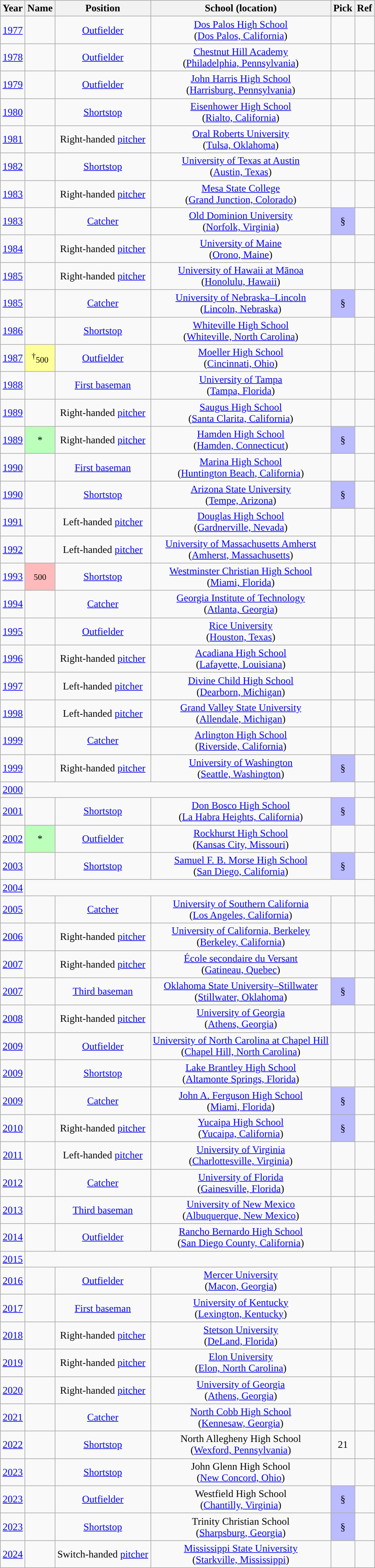<table class="wikitable sortable" style="text-align:center;">
<tr>
<th>Year</th>
<th>Name</th>
<th>Position</th>
<th class="unsortable">School (location)</th>
<th>Pick</th>
<th class="unsortable">Ref</th>
</tr>
<tr>
<td><a href='#'>1977</a></td>
<td></td>
<td><a href='#'>Outfielder</a></td>
<td><a href='#'>Dos Palos High School</a><br>(<a href='#'>Dos Palos, California</a>)</td>
<td></td>
<td></td>
</tr>
<tr>
<td><a href='#'>1978</a></td>
<td></td>
<td><a href='#'>Outfielder</a></td>
<td><a href='#'>Chestnut Hill Academy</a><br>(<a href='#'>Philadelphia, Pennsylvania</a>)</td>
<td></td>
<td></td>
</tr>
<tr>
<td><a href='#'>1979</a></td>
<td></td>
<td><a href='#'>Outfielder</a></td>
<td><a href='#'>John Harris High School</a><br>(<a href='#'>Harrisburg, Pennsylvania</a>)</td>
<td></td>
<td></td>
</tr>
<tr>
<td><a href='#'>1980</a></td>
<td></td>
<td><a href='#'>Shortstop</a></td>
<td><a href='#'>Eisenhower High School</a><br>(<a href='#'>Rialto, California</a>)</td>
<td></td>
<td></td>
</tr>
<tr>
<td><a href='#'>1981</a></td>
<td></td>
<td>Right-handed <a href='#'>pitcher</a></td>
<td><a href='#'>Oral Roberts University</a><br>(<a href='#'>Tulsa, Oklahoma</a>)</td>
<td></td>
<td></td>
</tr>
<tr>
<td><a href='#'>1982</a></td>
<td></td>
<td><a href='#'>Shortstop</a></td>
<td><a href='#'>University of Texas at Austin</a><br>(<a href='#'>Austin, Texas</a>)</td>
<td></td>
<td></td>
</tr>
<tr>
<td><a href='#'>1983</a></td>
<td></td>
<td>Right-handed <a href='#'>pitcher</a></td>
<td><a href='#'>Mesa State College</a><br>(<a href='#'>Grand Junction, Colorado</a>)</td>
<td></td>
<td></td>
</tr>
<tr>
<td><a href='#'>1983</a></td>
<td></td>
<td><a href='#'>Catcher</a></td>
<td><a href='#'>Old Dominion University</a><br>(<a href='#'>Norfolk, Virginia</a>)</td>
<td style="background:#bbf;">§</td>
<td></td>
</tr>
<tr>
<td><a href='#'>1984</a></td>
<td></td>
<td>Right-handed <a href='#'>pitcher</a></td>
<td><a href='#'>University of Maine</a><br>(<a href='#'>Orono, Maine</a>)</td>
<td></td>
<td></td>
</tr>
<tr>
<td><a href='#'>1985</a></td>
<td></td>
<td>Right-handed <a href='#'>pitcher</a></td>
<td><a href='#'>University of Hawaii at Mānoa</a><br>(<a href='#'>Honolulu, Hawaii</a>)</td>
<td></td>
<td></td>
</tr>
<tr>
<td><a href='#'>1985</a></td>
<td></td>
<td><a href='#'>Catcher</a></td>
<td><a href='#'>University of Nebraska–Lincoln</a><br>(<a href='#'>Lincoln, Nebraska</a>)</td>
<td style="background:#bbf;">§</td>
<td></td>
</tr>
<tr>
<td><a href='#'>1986</a></td>
<td></td>
<td><a href='#'>Shortstop</a></td>
<td><a href='#'>Whiteville High School</a><br>(<a href='#'>Whiteville, North Carolina</a>)</td>
<td></td>
<td></td>
</tr>
<tr>
<td><a href='#'>1987</a></td>
<td style="background:#ff9;"><sup>†</sup><small>500</small></td>
<td><a href='#'>Outfielder</a></td>
<td><a href='#'>Moeller High School</a><br>(<a href='#'>Cincinnati, Ohio</a>)</td>
<td></td>
<td></td>
</tr>
<tr>
<td><a href='#'>1988</a></td>
<td></td>
<td><a href='#'>First baseman</a></td>
<td><a href='#'>University of Tampa</a><br>(<a href='#'>Tampa, Florida</a>)</td>
<td></td>
<td></td>
</tr>
<tr>
<td><a href='#'>1989</a></td>
<td></td>
<td>Right-handed <a href='#'>pitcher</a></td>
<td><a href='#'>Saugus High School</a><br>(<a href='#'>Santa Clarita, California</a>)</td>
<td></td>
<td></td>
</tr>
<tr>
<td><a href='#'>1989</a></td>
<td style="background:#bfb;">*</td>
<td>Right-handed <a href='#'>pitcher</a></td>
<td><a href='#'>Hamden High School</a><br>(<a href='#'>Hamden, Connecticut</a>)</td>
<td style="background:#bbf;">§</td>
<td></td>
</tr>
<tr>
<td><a href='#'>1990</a></td>
<td></td>
<td><a href='#'>First baseman</a></td>
<td><a href='#'>Marina High School</a><br>(<a href='#'>Huntington Beach, California</a>)</td>
<td></td>
<td></td>
</tr>
<tr>
<td><a href='#'>1990</a></td>
<td></td>
<td><a href='#'>Shortstop</a></td>
<td><a href='#'>Arizona State University</a><br>(<a href='#'>Tempe, Arizona</a>)</td>
<td style="background:#bbf;">§</td>
<td></td>
</tr>
<tr>
<td><a href='#'>1991</a></td>
<td></td>
<td>Left-handed <a href='#'>pitcher</a></td>
<td><a href='#'>Douglas High School</a><br>(<a href='#'>Gardnerville, Nevada</a>)</td>
<td></td>
<td></td>
</tr>
<tr>
<td><a href='#'>1992</a></td>
<td></td>
<td>Left-handed <a href='#'>pitcher</a></td>
<td><a href='#'>University of Massachusetts Amherst</a><br>(<a href='#'>Amherst, Massachusetts</a>)</td>
<td></td>
<td></td>
</tr>
<tr>
<td><a href='#'>1993</a></td>
<td style="background:#fbb;"> <small>500</small></td>
<td><a href='#'>Shortstop</a></td>
<td><a href='#'>Westminster Christian High School</a><br>(<a href='#'>Miami, Florida</a>)</td>
<td></td>
<td></td>
</tr>
<tr>
<td><a href='#'>1994</a></td>
<td></td>
<td><a href='#'>Catcher</a></td>
<td><a href='#'>Georgia Institute of Technology</a><br>(<a href='#'>Atlanta, Georgia</a>)</td>
<td></td>
<td></td>
</tr>
<tr>
<td><a href='#'>1995</a></td>
<td></td>
<td><a href='#'>Outfielder</a></td>
<td><a href='#'>Rice University</a><br>(<a href='#'>Houston, Texas</a>)</td>
<td></td>
<td></td>
</tr>
<tr>
<td><a href='#'>1996</a></td>
<td></td>
<td>Right-handed <a href='#'>pitcher</a></td>
<td><a href='#'>Acadiana High School</a><br>(<a href='#'>Lafayette, Louisiana</a>)</td>
<td></td>
<td></td>
</tr>
<tr>
<td><a href='#'>1997</a></td>
<td></td>
<td>Left-handed <a href='#'>pitcher</a></td>
<td><a href='#'>Divine Child High School</a><br>(<a href='#'>Dearborn, Michigan</a>)</td>
<td></td>
<td></td>
</tr>
<tr>
<td><a href='#'>1998</a></td>
<td></td>
<td>Left-handed <a href='#'>pitcher</a></td>
<td><a href='#'>Grand Valley State University</a><br>(<a href='#'>Allendale, Michigan</a>)</td>
<td></td>
<td></td>
</tr>
<tr>
<td><a href='#'>1999</a></td>
<td></td>
<td><a href='#'>Catcher</a></td>
<td><a href='#'>Arlington High School</a><br>(<a href='#'>Riverside, California</a>)</td>
<td></td>
<td></td>
</tr>
<tr>
<td><a href='#'>1999</a></td>
<td></td>
<td>Right-handed <a href='#'>pitcher</a></td>
<td><a href='#'>University of Washington</a><br>(<a href='#'>Seattle, Washington</a>)</td>
<td style="background:#bbf;">§</td>
<td></td>
</tr>
<tr>
<td><a href='#'>2000</a></td>
<td colspan="4"></td>
<td></td>
</tr>
<tr>
<td><a href='#'>2001</a></td>
<td></td>
<td><a href='#'>Shortstop</a></td>
<td><a href='#'>Don Bosco High School</a><br>(<a href='#'>La Habra Heights, California</a>)</td>
<td style="background:#bbf;">§</td>
<td></td>
</tr>
<tr>
<td><a href='#'>2002</a></td>
<td style="background:#bfb;">*</td>
<td><a href='#'>Outfielder</a></td>
<td><a href='#'>Rockhurst High School</a><br>(<a href='#'>Kansas City, Missouri</a>)</td>
<td></td>
<td></td>
</tr>
<tr>
<td><a href='#'>2003</a></td>
<td></td>
<td><a href='#'>Shortstop</a></td>
<td><a href='#'>Samuel F. B. Morse High School</a><br>(<a href='#'>San Diego, California</a>)</td>
<td style="background:#bbf;">§</td>
<td></td>
</tr>
<tr>
<td><a href='#'>2004</a></td>
<td colspan="4"></td>
<td></td>
</tr>
<tr>
<td><a href='#'>2005</a></td>
<td></td>
<td><a href='#'>Catcher</a></td>
<td><a href='#'>University of Southern California</a><br>(<a href='#'>Los Angeles, California</a>)</td>
<td></td>
<td></td>
</tr>
<tr>
<td><a href='#'>2006</a></td>
<td></td>
<td>Right-handed <a href='#'>pitcher</a></td>
<td><a href='#'>University of California, Berkeley</a><br>(<a href='#'>Berkeley, California</a>)</td>
<td></td>
<td></td>
</tr>
<tr>
<td><a href='#'>2007</a></td>
<td></td>
<td>Right-handed <a href='#'>pitcher</a></td>
<td><a href='#'>École secondaire du Versant</a><br>(<a href='#'>Gatineau, Quebec</a>)</td>
<td></td>
<td></td>
</tr>
<tr>
<td><a href='#'>2007</a></td>
<td></td>
<td><a href='#'>Third baseman</a></td>
<td><a href='#'>Oklahoma State University–Stillwater</a><br>(<a href='#'>Stillwater, Oklahoma</a>)</td>
<td style="background:#bbf;">§</td>
<td></td>
</tr>
<tr>
<td><a href='#'>2008</a></td>
<td></td>
<td>Right-handed <a href='#'>pitcher</a></td>
<td><a href='#'>University of Georgia</a><br>(<a href='#'>Athens, Georgia</a>)</td>
<td></td>
<td></td>
</tr>
<tr>
<td><a href='#'>2009</a></td>
<td></td>
<td><a href='#'>Outfielder</a></td>
<td><a href='#'>University of North Carolina at Chapel Hill</a><br>(<a href='#'>Chapel Hill, North Carolina</a>)</td>
<td></td>
<td></td>
</tr>
<tr>
<td><a href='#'>2009</a></td>
<td></td>
<td><a href='#'>Shortstop</a></td>
<td><a href='#'>Lake Brantley High School</a><br>(<a href='#'>Altamonte Springs, Florida</a>)</td>
<td></td>
<td></td>
</tr>
<tr>
<td><a href='#'>2009</a></td>
<td></td>
<td><a href='#'>Catcher</a></td>
<td><a href='#'>John A. Ferguson High School</a><br>(<a href='#'>Miami, Florida</a>)</td>
<td style="background:#bbf;">§</td>
<td></td>
</tr>
<tr>
<td><a href='#'>2010</a></td>
<td></td>
<td>Right-handed <a href='#'>pitcher</a></td>
<td><a href='#'>Yucaipa High School</a><br>(<a href='#'>Yucaipa, California</a>)</td>
<td style="background:#bbf;">§</td>
<td></td>
</tr>
<tr>
<td><a href='#'>2011</a></td>
<td></td>
<td>Left-handed <a href='#'>pitcher</a></td>
<td><a href='#'>University of Virginia</a><br>(<a href='#'>Charlottesville, Virginia</a>)</td>
<td></td>
<td></td>
</tr>
<tr>
<td><a href='#'>2012</a></td>
<td></td>
<td><a href='#'>Catcher</a></td>
<td><a href='#'>University of Florida</a><br>(<a href='#'>Gainesville, Florida</a>)</td>
<td></td>
<td></td>
</tr>
<tr>
<td><a href='#'>2013</a></td>
<td></td>
<td><a href='#'>Third baseman</a></td>
<td><a href='#'>University of New Mexico</a><br>(<a href='#'>Albuquerque, New Mexico</a>)</td>
<td></td>
<td></td>
</tr>
<tr>
<td><a href='#'>2014</a></td>
<td></td>
<td><a href='#'>Outfielder</a></td>
<td><a href='#'>Rancho Bernardo High School</a><br>(<a href='#'>San Diego County, California</a>)</td>
<td></td>
<td></td>
</tr>
<tr>
<td><a href='#'>2015</a></td>
<td colspan="4"></td>
<td></td>
</tr>
<tr>
<td><a href='#'>2016</a></td>
<td></td>
<td><a href='#'>Outfielder</a></td>
<td><a href='#'>Mercer University</a><br>(<a href='#'>Macon, Georgia</a>)</td>
<td></td>
<td></td>
</tr>
<tr>
<td><a href='#'>2017</a></td>
<td></td>
<td><a href='#'>First baseman</a></td>
<td><a href='#'>University of Kentucky</a><br>(<a href='#'>Lexington, Kentucky</a>)</td>
<td></td>
<td></td>
</tr>
<tr>
<td><a href='#'>2018</a></td>
<td></td>
<td>Right-handed <a href='#'>pitcher</a></td>
<td><a href='#'>Stetson University</a><br>(<a href='#'>DeLand, Florida</a>)</td>
<td></td>
<td></td>
</tr>
<tr>
<td><a href='#'>2019</a></td>
<td></td>
<td>Right-handed <a href='#'>pitcher</a></td>
<td><a href='#'>Elon University</a><br>(<a href='#'>Elon, North Carolina</a>)</td>
<td></td>
<td></td>
</tr>
<tr>
<td><a href='#'>2020</a></td>
<td></td>
<td>Right-handed <a href='#'>pitcher</a></td>
<td><a href='#'>University of Georgia</a><br>(<a href='#'>Athens, Georgia</a>)</td>
<td></td>
<td></td>
</tr>
<tr>
<td><a href='#'>2021</a></td>
<td></td>
<td><a href='#'>Catcher</a></td>
<td><a href='#'>North Cobb High School</a><br>(<a href='#'>Kennesaw, Georgia</a>)</td>
<td></td>
<td></td>
</tr>
<tr>
<td><a href='#'>2022</a></td>
<td></td>
<td><a href='#'>Shortstop</a></td>
<td>North Allegheny High School<br>(<a href='#'>Wexford, Pennsylvania</a>)</td>
<td>21</td>
<td></td>
</tr>
<tr>
<td><a href='#'>2023</a></td>
<td></td>
<td><a href='#'>Shortstop</a></td>
<td>John Glenn High School<br>(<a href='#'>New Concord, Ohio</a>)</td>
<td></td>
<td></td>
</tr>
<tr>
<td><a href='#'>2023</a></td>
<td></td>
<td><a href='#'>Outfielder</a></td>
<td>Westfield High School<br>(<a href='#'>Chantilly, Virginia</a>)</td>
<td style="background:#bbf;">§</td>
<td></td>
</tr>
<tr>
<td><a href='#'>2023</a></td>
<td></td>
<td><a href='#'>Shortstop</a></td>
<td>Trinity Christian School<br>(<a href='#'>Sharpsburg, Georgia</a>)</td>
<td style="background:#bbf;">§</td>
<td></td>
</tr>
<tr>
<td><a href='#'>2024</a></td>
<td></td>
<td>Switch-handed <a href='#'>pitcher</a></td>
<td><a href='#'>Mississippi State University</a><br>(<a href='#'>Starkville, Mississippi</a>)</td>
<td></td>
<td></td>
</tr>
</table>
